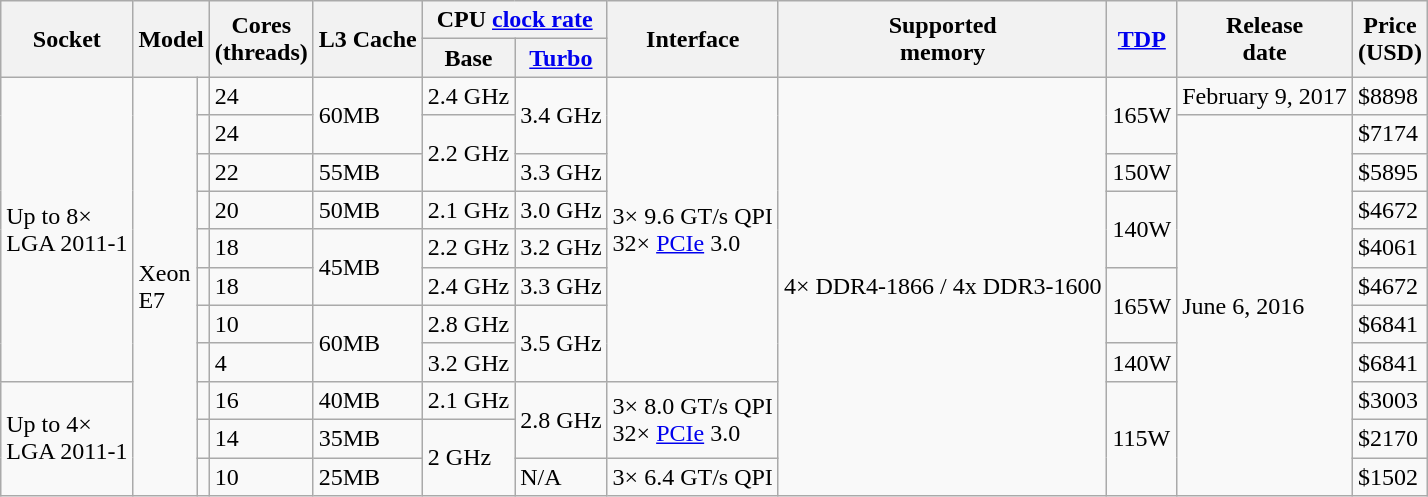<table class="wikitable">
<tr>
<th rowspan="2">Socket</th>
<th colspan="2" rowspan="2">Model</th>
<th rowspan="2">Cores<br>(threads)</th>
<th rowspan="2">L3 Cache</th>
<th colspan="2">CPU <a href='#'>clock rate</a></th>
<th rowspan="2">Interface</th>
<th rowspan="2">Supported<br>memory</th>
<th rowspan="2"><a href='#'>TDP</a></th>
<th rowspan="2">Release<br>date</th>
<th rowspan="2">Price<br>(USD)</th>
</tr>
<tr>
<th>Base</th>
<th><a href='#'>Turbo</a></th>
</tr>
<tr>
<td rowspan="8">Up to 8×<br>LGA 2011-1</td>
<td rowspan="11">Xeon<br>E7</td>
<td></td>
<td>24</td>
<td rowspan="2">60MB</td>
<td>2.4 GHz</td>
<td rowspan="2">3.4 GHz</td>
<td rowspan="8">3× 9.6 GT/s QPI<br>32× <a href='#'>PCIe</a> 3.0</td>
<td rowspan="11">4× DDR4-1866 / 4x DDR3-1600</td>
<td rowspan="2">165W</td>
<td>February 9, 2017</td>
<td>$8898</td>
</tr>
<tr>
<td></td>
<td>24</td>
<td rowspan="2">2.2 GHz</td>
<td rowspan="10">June 6, 2016</td>
<td>$7174</td>
</tr>
<tr>
<td></td>
<td>22</td>
<td>55MB</td>
<td>3.3 GHz</td>
<td>150W</td>
<td>$5895</td>
</tr>
<tr>
<td></td>
<td>20</td>
<td>50MB</td>
<td>2.1 GHz</td>
<td>3.0 GHz</td>
<td rowspan="2">140W</td>
<td>$4672</td>
</tr>
<tr>
<td></td>
<td>18</td>
<td rowspan="2">45MB</td>
<td>2.2 GHz</td>
<td>3.2 GHz</td>
<td>$4061</td>
</tr>
<tr>
<td></td>
<td>18</td>
<td>2.4 GHz</td>
<td>3.3 GHz</td>
<td rowspan="2">165W</td>
<td>$4672</td>
</tr>
<tr>
<td></td>
<td>10</td>
<td rowspan="2">60MB</td>
<td>2.8 GHz</td>
<td rowspan="2">3.5 GHz</td>
<td>$6841</td>
</tr>
<tr>
<td></td>
<td>4</td>
<td>3.2 GHz</td>
<td>140W</td>
<td>$6841</td>
</tr>
<tr>
<td rowspan="3">Up to 4×<br>LGA 2011-1</td>
<td></td>
<td>16</td>
<td>40MB</td>
<td>2.1 GHz</td>
<td rowspan="2">2.8 GHz</td>
<td rowspan="2">3× 8.0 GT/s QPI<br>32× <a href='#'>PCIe</a> 3.0</td>
<td rowspan="3">115W</td>
<td>$3003</td>
</tr>
<tr>
<td></td>
<td>14</td>
<td>35MB</td>
<td rowspan="2">2 GHz</td>
<td>$2170</td>
</tr>
<tr>
<td></td>
<td>10</td>
<td>25MB</td>
<td>N/A</td>
<td>3× 6.4 GT/s QPI</td>
<td>$1502</td>
</tr>
</table>
